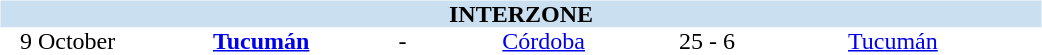<table table width=700>
<tr>
<td width=700 valign="top"><br><table border=0 cellspacing=0 cellpadding=0 style="font-size: 100%; border-collapse: collapse;" width=100%>
<tr bgcolor="#CADFF0">
<td style="font-size:100%"; align="center" colspan="6"><strong>INTERZONE</strong></td>
</tr>
<tr align=center bgcolor=#FFFFFF>
<td width=90>9 October</td>
<td width=170><strong><a href='#'>Tucumán</a></strong></td>
<td width=20>-</td>
<td width=170><a href='#'>Córdoba</a></td>
<td width=50>25 - 6</td>
<td width=200><a href='#'>Tucumán</a></td>
</tr>
</table>
</td>
</tr>
</table>
